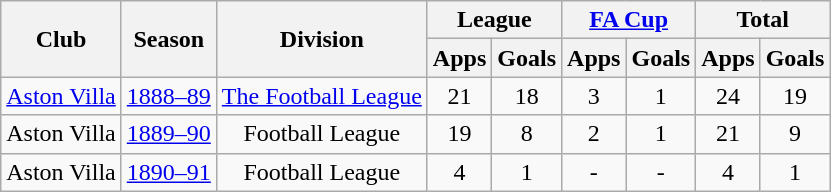<table class="wikitable" style="text-align:center;">
<tr>
<th rowspan="2">Club</th>
<th rowspan="2">Season</th>
<th rowspan="2">Division</th>
<th colspan="2">League</th>
<th colspan="2"><a href='#'>FA Cup</a></th>
<th colspan="2">Total</th>
</tr>
<tr>
<th>Apps</th>
<th>Goals</th>
<th>Apps</th>
<th>Goals</th>
<th>Apps</th>
<th>Goals</th>
</tr>
<tr>
<td><a href='#'>Aston Villa</a></td>
<td><a href='#'>1888–89</a></td>
<td><a href='#'>The Football League</a></td>
<td>21</td>
<td>18</td>
<td>3</td>
<td>1</td>
<td>24</td>
<td>19</td>
</tr>
<tr>
<td>Aston Villa</td>
<td><a href='#'>1889–90</a></td>
<td>Football League</td>
<td>19</td>
<td>8</td>
<td>2</td>
<td>1</td>
<td>21</td>
<td>9</td>
</tr>
<tr>
<td>Aston Villa</td>
<td><a href='#'>1890–91</a></td>
<td>Football League</td>
<td>4</td>
<td>1</td>
<td>-</td>
<td>-</td>
<td>4</td>
<td>1</td>
</tr>
</table>
